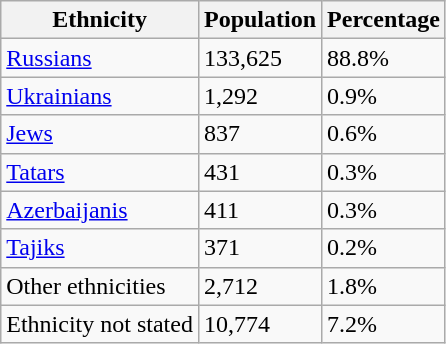<table class="wikitable">
<tr>
<th>Ethnicity</th>
<th>Population</th>
<th>Percentage</th>
</tr>
<tr>
<td><a href='#'>Russians</a></td>
<td>133,625</td>
<td>88.8%</td>
</tr>
<tr>
<td><a href='#'>Ukrainians</a></td>
<td>1,292</td>
<td>0.9%</td>
</tr>
<tr>
<td><a href='#'>Jews</a></td>
<td>837</td>
<td>0.6%</td>
</tr>
<tr>
<td><a href='#'>Tatars</a></td>
<td>431</td>
<td>0.3%</td>
</tr>
<tr>
<td><a href='#'>Azerbaijanis</a></td>
<td>411</td>
<td>0.3%</td>
</tr>
<tr>
<td><a href='#'>Tajiks</a></td>
<td>371</td>
<td>0.2%</td>
</tr>
<tr>
<td>Other ethnicities</td>
<td>2,712</td>
<td>1.8%</td>
</tr>
<tr>
<td>Ethnicity not stated</td>
<td>10,774</td>
<td>7.2%</td>
</tr>
</table>
